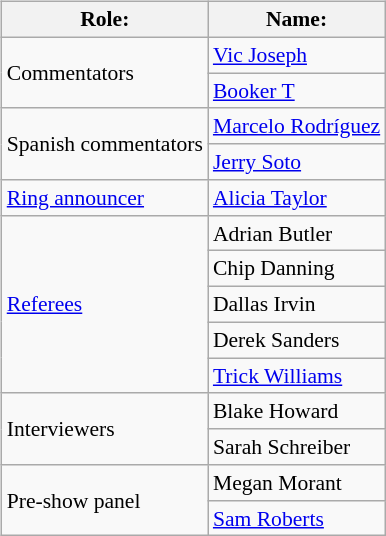<table class=wikitable style="font-size:90%; margin: 0.5em 0 0.5em 1em; float: right; clear: right;">
<tr>
<th>Role:</th>
<th>Name:</th>
</tr>
<tr>
<td rowspan="2">Commentators</td>
<td><a href='#'>Vic Joseph</a></td>
</tr>
<tr>
<td><a href='#'>Booker T</a></td>
</tr>
<tr>
<td rowspan=2>Spanish commentators</td>
<td><a href='#'>Marcelo Rodríguez</a></td>
</tr>
<tr>
<td><a href='#'>Jerry Soto</a></td>
</tr>
<tr>
<td rowspan=1><a href='#'>Ring announcer</a></td>
<td><a href='#'>Alicia Taylor</a></td>
</tr>
<tr>
<td rowspan=5><a href='#'>Referees</a></td>
<td>Adrian Butler</td>
</tr>
<tr>
<td>Chip Danning</td>
</tr>
<tr>
<td>Dallas Irvin</td>
</tr>
<tr>
<td>Derek Sanders</td>
</tr>
<tr>
<td><a href='#'>Trick Williams</a> </td>
</tr>
<tr>
<td rowspan=2>Interviewers</td>
<td>Blake Howard</td>
</tr>
<tr>
<td>Sarah Schreiber</td>
</tr>
<tr>
<td rowspan=2>Pre-show panel</td>
<td>Megan Morant</td>
</tr>
<tr>
<td><a href='#'>Sam Roberts</a></td>
</tr>
</table>
